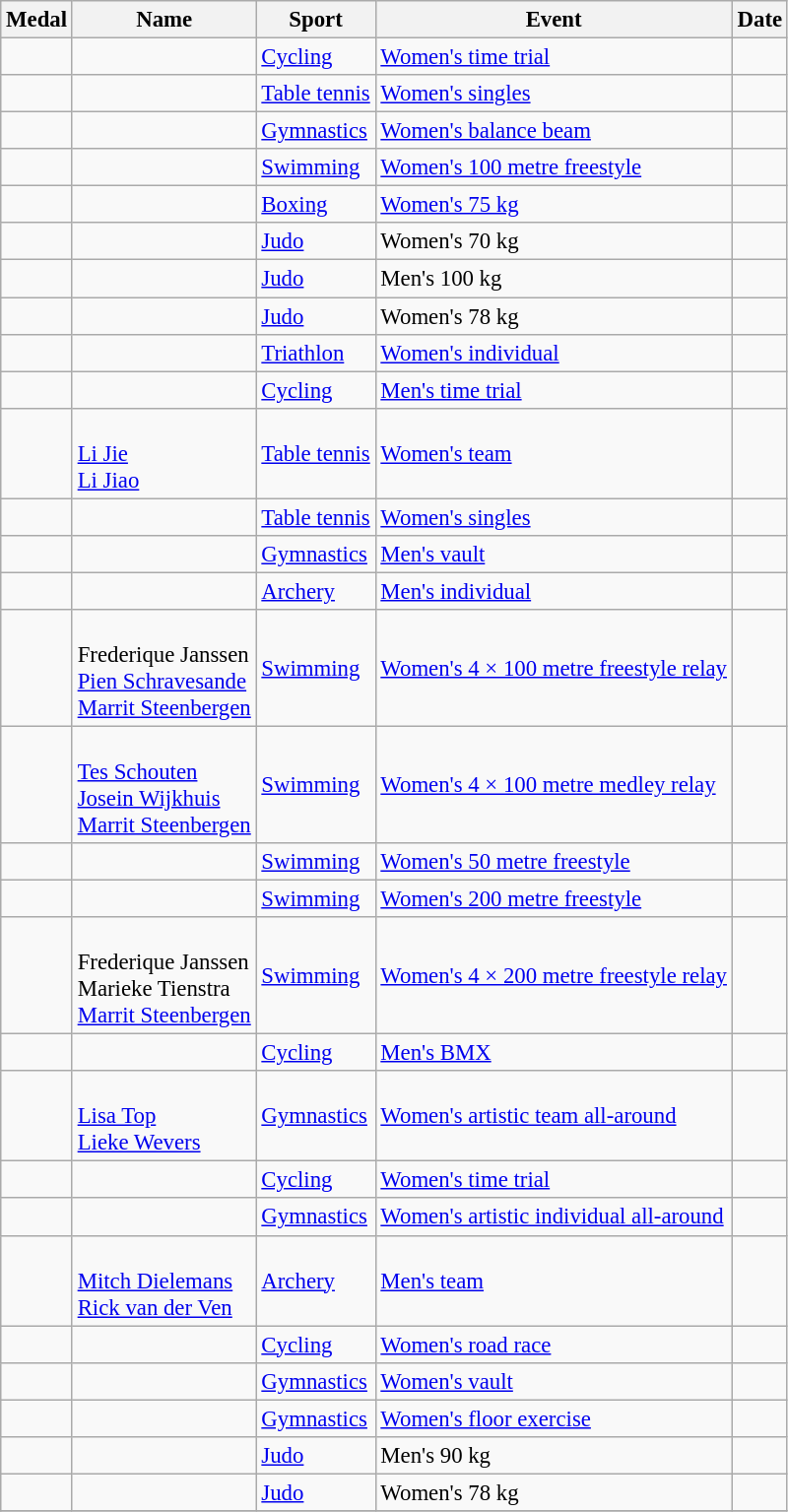<table class="wikitable sortable" style="font-size: 95%;">
<tr>
<th>Medal</th>
<th>Name</th>
<th>Sport</th>
<th>Event</th>
<th>Date</th>
</tr>
<tr>
<td></td>
<td></td>
<td><a href='#'>Cycling</a></td>
<td><a href='#'>Women's time trial</a></td>
<td></td>
</tr>
<tr>
<td></td>
<td></td>
<td><a href='#'>Table tennis</a></td>
<td><a href='#'>Women's singles</a></td>
<td></td>
</tr>
<tr>
<td></td>
<td></td>
<td><a href='#'>Gymnastics</a></td>
<td><a href='#'>Women's balance beam</a></td>
<td></td>
</tr>
<tr>
<td></td>
<td></td>
<td><a href='#'>Swimming</a></td>
<td><a href='#'>Women's 100 metre freestyle</a></td>
<td></td>
</tr>
<tr>
<td></td>
<td></td>
<td><a href='#'>Boxing</a></td>
<td><a href='#'>Women's 75 kg</a></td>
<td></td>
</tr>
<tr>
<td></td>
<td></td>
<td><a href='#'>Judo</a></td>
<td>Women's 70 kg</td>
<td></td>
</tr>
<tr>
<td></td>
<td></td>
<td><a href='#'>Judo</a></td>
<td>Men's 100 kg</td>
<td></td>
</tr>
<tr>
<td></td>
<td></td>
<td><a href='#'>Judo</a></td>
<td>Women's 78 kg</td>
<td></td>
</tr>
<tr>
<td></td>
<td></td>
<td><a href='#'>Triathlon</a></td>
<td><a href='#'>Women's individual</a></td>
<td></td>
</tr>
<tr>
<td></td>
<td></td>
<td><a href='#'>Cycling</a></td>
<td><a href='#'>Men's time trial</a></td>
<td></td>
</tr>
<tr>
<td></td>
<td><br><a href='#'>Li Jie</a> <br> <a href='#'>Li Jiao</a></td>
<td><a href='#'>Table tennis</a></td>
<td><a href='#'>Women's team</a></td>
<td></td>
</tr>
<tr>
<td></td>
<td></td>
<td><a href='#'>Table tennis</a></td>
<td><a href='#'>Women's singles</a></td>
<td></td>
</tr>
<tr>
<td></td>
<td></td>
<td><a href='#'>Gymnastics</a></td>
<td><a href='#'>Men's vault</a></td>
<td></td>
</tr>
<tr>
<td></td>
<td></td>
<td><a href='#'>Archery</a></td>
<td><a href='#'>Men's individual</a></td>
<td></td>
</tr>
<tr>
<td></td>
<td><br>Frederique Janssen<br><a href='#'>Pien Schravesande</a><br><a href='#'>Marrit Steenbergen</a></td>
<td><a href='#'>Swimming</a></td>
<td><a href='#'>Women's 4 × 100 metre freestyle relay</a></td>
<td></td>
</tr>
<tr>
<td></td>
<td><br><a href='#'>Tes Schouten</a><br><a href='#'>Josein Wijkhuis</a><br><a href='#'>Marrit Steenbergen</a></td>
<td><a href='#'>Swimming</a></td>
<td><a href='#'>Women's 4 × 100 metre medley relay</a></td>
<td></td>
</tr>
<tr>
<td></td>
<td></td>
<td><a href='#'>Swimming</a></td>
<td><a href='#'>Women's 50 metre freestyle</a></td>
<td></td>
</tr>
<tr>
<td></td>
<td></td>
<td><a href='#'>Swimming</a></td>
<td><a href='#'>Women's 200 metre freestyle</a></td>
<td></td>
</tr>
<tr>
<td></td>
<td><br>Frederique Janssen<br>Marieke Tienstra<br><a href='#'>Marrit Steenbergen</a></td>
<td><a href='#'>Swimming</a></td>
<td><a href='#'>Women's 4 × 200 metre freestyle relay</a></td>
<td></td>
</tr>
<tr>
<td></td>
<td></td>
<td><a href='#'>Cycling</a></td>
<td><a href='#'>Men's BMX</a></td>
<td></td>
</tr>
<tr>
<td></td>
<td><br><a href='#'>Lisa Top</a> <br> <a href='#'>Lieke Wevers</a></td>
<td><a href='#'>Gymnastics</a></td>
<td><a href='#'>Women's artistic team all-around</a></td>
<td></td>
</tr>
<tr>
<td></td>
<td></td>
<td><a href='#'>Cycling</a></td>
<td><a href='#'>Women's time trial</a></td>
<td></td>
</tr>
<tr>
<td></td>
<td></td>
<td><a href='#'>Gymnastics</a></td>
<td><a href='#'>Women's artistic individual all-around</a></td>
<td></td>
</tr>
<tr>
<td></td>
<td> <br> <a href='#'>Mitch Dielemans</a> <br> <a href='#'>Rick van der Ven</a></td>
<td><a href='#'>Archery</a></td>
<td><a href='#'>Men's team</a></td>
<td></td>
</tr>
<tr>
<td></td>
<td></td>
<td><a href='#'>Cycling</a></td>
<td><a href='#'>Women's road race</a></td>
<td></td>
</tr>
<tr>
<td></td>
<td></td>
<td><a href='#'>Gymnastics</a></td>
<td><a href='#'>Women's vault</a></td>
<td></td>
</tr>
<tr>
<td></td>
<td></td>
<td><a href='#'>Gymnastics</a></td>
<td><a href='#'>Women's floor exercise</a></td>
<td></td>
</tr>
<tr>
<td></td>
<td></td>
<td><a href='#'>Judo</a></td>
<td>Men's 90 kg</td>
<td></td>
</tr>
<tr>
<td></td>
<td></td>
<td><a href='#'>Judo</a></td>
<td>Women's 78 kg</td>
<td></td>
</tr>
<tr>
</tr>
</table>
